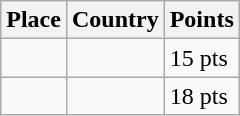<table class=wikitable>
<tr>
<th>Place</th>
<th>Country</th>
<th>Points</th>
</tr>
<tr>
<td align=center></td>
<td></td>
<td>15 pts</td>
</tr>
<tr>
<td align=center></td>
<td></td>
<td>18 pts</td>
</tr>
</table>
